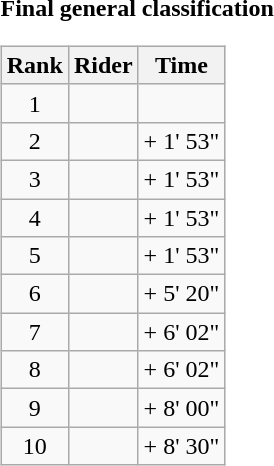<table>
<tr>
<td><strong>Final general classification</strong><br><table class="wikitable">
<tr>
<th scope="col">Rank</th>
<th scope="col">Rider</th>
<th scope="col">Time</th>
</tr>
<tr>
<td style="text-align:center;">1</td>
<td></td>
<td style="text-align:right;"></td>
</tr>
<tr>
<td style="text-align:center;">2</td>
<td></td>
<td style="text-align:right;">+ 1' 53"</td>
</tr>
<tr>
<td style="text-align:center;">3</td>
<td></td>
<td style="text-align:right;">+ 1' 53"</td>
</tr>
<tr>
<td style="text-align:center;">4</td>
<td></td>
<td style="text-align:right;">+ 1' 53"</td>
</tr>
<tr>
<td style="text-align:center;">5</td>
<td></td>
<td style="text-align:right;">+ 1' 53"</td>
</tr>
<tr>
<td style="text-align:center;">6</td>
<td></td>
<td style="text-align:right;">+ 5' 20"</td>
</tr>
<tr>
<td style="text-align:center;">7</td>
<td></td>
<td style="text-align:right;">+ 6' 02"</td>
</tr>
<tr>
<td style="text-align:center;">8</td>
<td></td>
<td style="text-align:right;">+ 6' 02"</td>
</tr>
<tr>
<td style="text-align:center;">9</td>
<td></td>
<td style="text-align:right;">+ 8' 00"</td>
</tr>
<tr>
<td style="text-align:center;">10</td>
<td></td>
<td style="text-align:right;">+ 8' 30"</td>
</tr>
</table>
</td>
</tr>
</table>
